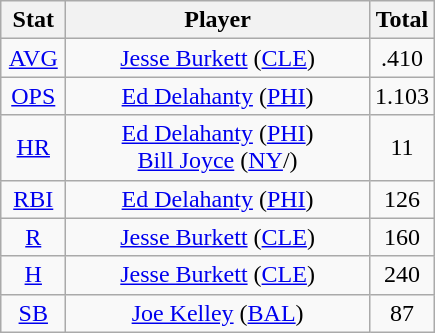<table class="wikitable" style="text-align:center;">
<tr>
<th style="width:15%;">Stat</th>
<th>Player</th>
<th style="width:15%;">Total</th>
</tr>
<tr>
<td><a href='#'>AVG</a></td>
<td><a href='#'>Jesse Burkett</a> (<a href='#'>CLE</a>)</td>
<td>.410</td>
</tr>
<tr>
<td><a href='#'>OPS</a></td>
<td><a href='#'>Ed Delahanty</a> (<a href='#'>PHI</a>)</td>
<td>1.103</td>
</tr>
<tr>
<td><a href='#'>HR</a></td>
<td><a href='#'>Ed Delahanty</a> (<a href='#'>PHI</a>)<br><a href='#'>Bill Joyce</a> (<a href='#'>NY</a>/)</td>
<td>11</td>
</tr>
<tr>
<td><a href='#'>RBI</a></td>
<td><a href='#'>Ed Delahanty</a> (<a href='#'>PHI</a>)</td>
<td>126</td>
</tr>
<tr>
<td><a href='#'>R</a></td>
<td><a href='#'>Jesse Burkett</a> (<a href='#'>CLE</a>)</td>
<td>160</td>
</tr>
<tr>
<td><a href='#'>H</a></td>
<td><a href='#'>Jesse Burkett</a> (<a href='#'>CLE</a>)</td>
<td>240</td>
</tr>
<tr>
<td><a href='#'>SB</a></td>
<td><a href='#'>Joe Kelley</a> (<a href='#'>BAL</a>)</td>
<td>87</td>
</tr>
</table>
